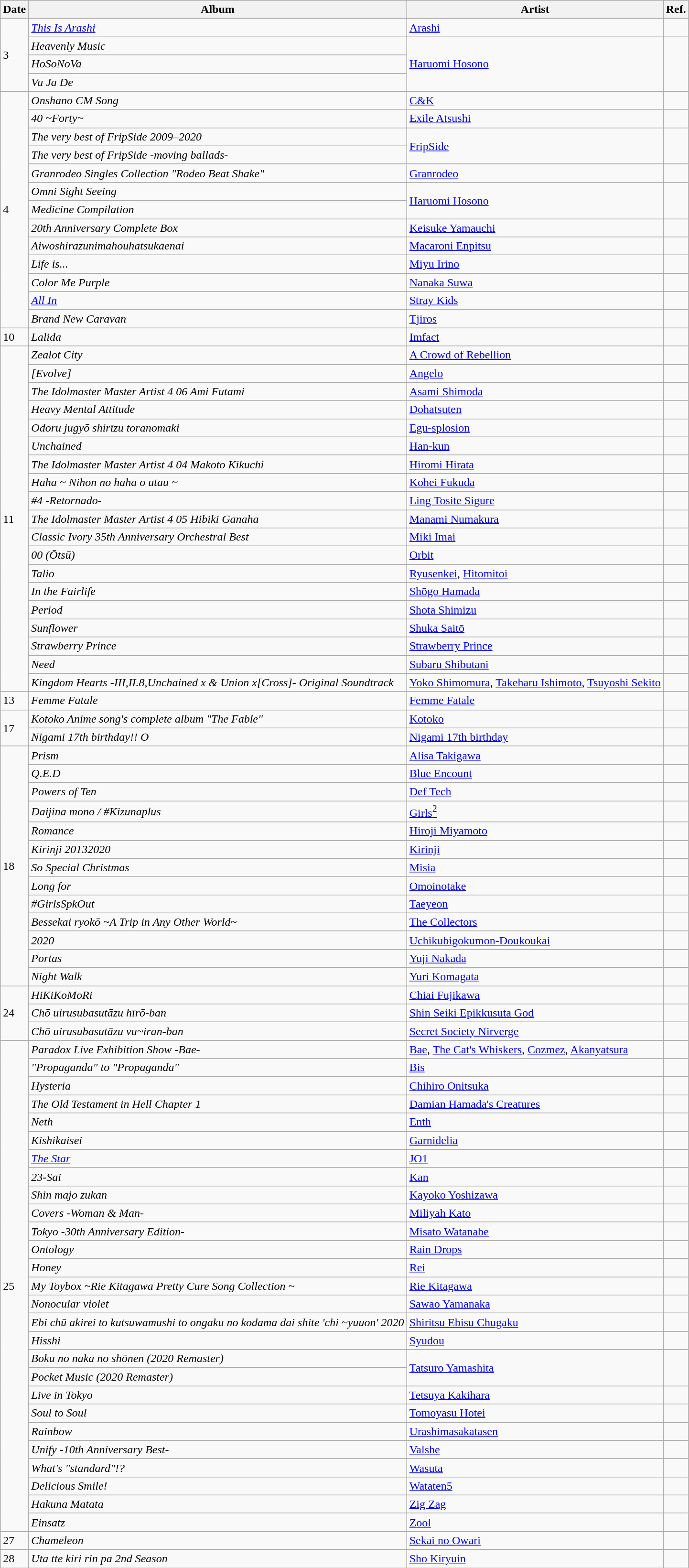<table class="wikitable">
<tr>
<th>Date</th>
<th>Album</th>
<th>Artist</th>
<th>Ref.</th>
</tr>
<tr>
<td rowspan="4">3</td>
<td><em><a href='#'>This Is Arashi</a></em></td>
<td><a href='#'>Arashi</a></td>
<td></td>
</tr>
<tr>
<td><em>Heavenly Music</em></td>
<td rowspan="3"><a href='#'>Haruomi Hosono</a></td>
<td rowspan="3"></td>
</tr>
<tr>
<td><em>HoSoNoVa</em></td>
</tr>
<tr>
<td><em>Vu Ja De</em></td>
</tr>
<tr>
<td rowspan="13">4</td>
<td><em>Onshano CM Song</em></td>
<td><a href='#'>C&K</a></td>
<td></td>
</tr>
<tr>
<td><em>40 ~Forty~</em></td>
<td><a href='#'>Exile Atsushi</a></td>
<td></td>
</tr>
<tr>
<td><em>The very best of FripSide 2009–2020</em></td>
<td rowspan="2"><a href='#'>FripSide</a></td>
<td rowspan="2"></td>
</tr>
<tr>
<td><em>The very best of FripSide -moving ballads-</em></td>
</tr>
<tr>
<td><em>Granrodeo Singles Collection "Rodeo Beat Shake"</em></td>
<td><a href='#'>Granrodeo</a></td>
<td></td>
</tr>
<tr>
<td><em>Omni Sight Seeing</em></td>
<td rowspan="2"><a href='#'>Haruomi Hosono</a></td>
<td rowspan="2"></td>
</tr>
<tr>
<td><em>Medicine Compilation</em></td>
</tr>
<tr>
<td><em>20th Anniversary Complete Box</em></td>
<td><a href='#'>Keisuke Yamauchi</a></td>
<td></td>
</tr>
<tr>
<td><em>Aiwoshirazunimahouhatsukaenai</em></td>
<td><a href='#'>Macaroni Enpitsu</a></td>
<td></td>
</tr>
<tr>
<td><em>Life is...</em></td>
<td><a href='#'>Miyu Irino</a></td>
<td></td>
</tr>
<tr>
<td><em>Color Me Purple</em></td>
<td><a href='#'>Nanaka Suwa</a></td>
<td></td>
</tr>
<tr>
<td><em><a href='#'>All In</a></em></td>
<td><a href='#'>Stray Kids</a></td>
<td></td>
</tr>
<tr>
<td><em>Brand New Caravan</em></td>
<td><a href='#'>Tjiros</a></td>
<td></td>
</tr>
<tr>
<td>10</td>
<td><em>Lalida</em></td>
<td><a href='#'>Imfact</a></td>
<td></td>
</tr>
<tr>
<td rowspan="19">11</td>
<td><em>Zealot City</em></td>
<td><a href='#'>A Crowd of Rebellion</a></td>
<td></td>
</tr>
<tr>
<td><em>[Evolve]</em></td>
<td><a href='#'>Angelo</a></td>
<td></td>
</tr>
<tr>
<td><em>The Idolmaster Master Artist 4 06 Ami Futami</em></td>
<td><a href='#'>Asami Shimoda</a></td>
<td></td>
</tr>
<tr>
<td><em>Heavy Mental Attitude</em></td>
<td><a href='#'>Dohatsuten</a></td>
<td></td>
</tr>
<tr>
<td><em>Odoru jugyō shirīzu toranomaki</em></td>
<td><a href='#'>Egu-splosion</a></td>
<td></td>
</tr>
<tr>
<td><em>Unchained</em></td>
<td><a href='#'>Han-kun</a></td>
<td></td>
</tr>
<tr>
<td><em>The Idolmaster Master Artist 4 04 Makoto Kikuchi</em></td>
<td><a href='#'>Hiromi Hirata</a></td>
<td></td>
</tr>
<tr>
<td><em>Haha ~ Nihon no haha o utau ~</em></td>
<td><a href='#'>Kohei Fukuda</a></td>
<td></td>
</tr>
<tr>
<td><em>#4 -Retornado-</em></td>
<td><a href='#'>Ling Tosite Sigure</a></td>
<td></td>
</tr>
<tr>
<td><em>The Idolmaster Master Artist 4 05 Hibiki Ganaha</em></td>
<td><a href='#'>Manami Numakura</a></td>
<td></td>
</tr>
<tr>
<td><em>Classic Ivory 35th Anniversary Orchestral Best</em></td>
<td><a href='#'>Miki Imai</a></td>
<td></td>
</tr>
<tr>
<td><em>00 (Ōtsū)</em></td>
<td><a href='#'>Orbit</a></td>
<td></td>
</tr>
<tr>
<td><em>Talio</em></td>
<td><a href='#'>Ryusenkei</a>, <a href='#'>Hitomitoi</a></td>
<td></td>
</tr>
<tr>
<td><em>In the Fairlife</em></td>
<td><a href='#'>Shōgo Hamada</a></td>
<td></td>
</tr>
<tr>
<td><em>Period</em></td>
<td><a href='#'>Shota Shimizu</a></td>
<td></td>
</tr>
<tr>
<td><em>Sunflower</em></td>
<td><a href='#'>Shuka Saitō</a></td>
<td></td>
</tr>
<tr>
<td><em>Strawberry Prince</em></td>
<td><a href='#'>Strawberry Prince</a></td>
<td></td>
</tr>
<tr>
<td><em>Need</em></td>
<td><a href='#'>Subaru Shibutani</a></td>
<td></td>
</tr>
<tr>
<td><em>Kingdom Hearts -III,II.8,Unchained x & Union x[Cross]- Original Soundtrack</em></td>
<td><a href='#'>Yoko Shimomura</a>, <a href='#'>Takeharu Ishimoto</a>, <a href='#'>Tsuyoshi Sekito</a></td>
<td></td>
</tr>
<tr>
<td>13</td>
<td><em>Femme Fatale</em></td>
<td><a href='#'>Femme Fatale</a></td>
<td></td>
</tr>
<tr>
<td rowspan="2">17</td>
<td><em>Kotoko Anime song's complete album "The Fable"</em></td>
<td><a href='#'>Kotoko</a></td>
<td></td>
</tr>
<tr>
<td><em>Nigami 17th birthday!! O</em></td>
<td><a href='#'>Nigami 17th birthday</a></td>
<td></td>
</tr>
<tr>
<td rowspan="13">18</td>
<td><em>Prism</em></td>
<td><a href='#'>Alisa Takigawa</a></td>
<td></td>
</tr>
<tr>
<td><em>Q.E.D</em></td>
<td><a href='#'>Blue Encount</a></td>
<td></td>
</tr>
<tr>
<td><em>Powers of Ten</em></td>
<td><a href='#'>Def Tech</a></td>
<td></td>
</tr>
<tr>
<td><em>Daijina mono / #Kizunaplus</em></td>
<td><a href='#'>Girls<sup>2</sup></a></td>
<td></td>
</tr>
<tr>
<td><em>Romance</em></td>
<td><a href='#'>Hiroji Miyamoto</a></td>
<td></td>
</tr>
<tr>
<td><em>Kirinji 20132020</em></td>
<td><a href='#'>Kirinji</a></td>
<td></td>
</tr>
<tr>
<td><em>So Special Christmas</em></td>
<td><a href='#'>Misia</a></td>
<td></td>
</tr>
<tr>
<td><em>Long for</em></td>
<td><a href='#'>Omoinotake</a></td>
<td></td>
</tr>
<tr>
<td><em>#GirlsSpkOut</em></td>
<td><a href='#'>Taeyeon</a></td>
<td></td>
</tr>
<tr>
<td><em>Bessekai ryokō ~A Trip in Any Other World~</em></td>
<td><a href='#'>The Collectors</a></td>
<td></td>
</tr>
<tr>
<td><em>2020</em></td>
<td><a href='#'>Uchikubigokumon-Doukoukai</a></td>
<td></td>
</tr>
<tr>
<td><em>Portas</em></td>
<td><a href='#'>Yuji Nakada</a></td>
<td></td>
</tr>
<tr>
<td><em>Night Walk</em></td>
<td><a href='#'>Yuri Komagata</a></td>
<td></td>
</tr>
<tr>
<td rowspan="3">24</td>
<td><em>HiKiKoMoRi</em></td>
<td><a href='#'>Chiai Fujikawa</a></td>
<td></td>
</tr>
<tr>
<td><em>Chō uirusubasutāzu hīrō-ban</em></td>
<td><a href='#'>Shin Seiki Epikkusuta God</a></td>
<td></td>
</tr>
<tr>
<td><em>Chō uirusubasutāzu vu~iran-ban</em></td>
<td><a href='#'>Secret Society Nirverge</a></td>
<td></td>
</tr>
<tr>
<td rowspan="27">25</td>
<td><em>Paradox Live Exhibition Show -Bae-</em></td>
<td><a href='#'>Bae</a>, <a href='#'>The Cat's Whiskers</a>, <a href='#'>Cozmez</a>, <a href='#'>Akanyatsura</a></td>
<td></td>
</tr>
<tr>
<td><em>"Propaganda" to "Propaganda"</em></td>
<td><a href='#'>Bis</a></td>
<td></td>
</tr>
<tr>
<td><em>Hysteria</em></td>
<td><a href='#'>Chihiro Onitsuka</a></td>
<td></td>
</tr>
<tr>
<td><em>The Old Testament in Hell Chapter 1</em></td>
<td><a href='#'>Damian Hamada's Creatures</a></td>
<td></td>
</tr>
<tr>
<td><em>Neth</em></td>
<td><a href='#'>Enth</a></td>
<td></td>
</tr>
<tr>
<td><em>Kishikaisei</em></td>
<td><a href='#'>Garnidelia</a></td>
<td></td>
</tr>
<tr>
<td><em><a href='#'>The Star</a></em></td>
<td><a href='#'>JO1</a></td>
<td></td>
</tr>
<tr>
<td><em>23-Sai</em></td>
<td><a href='#'>Kan</a></td>
<td></td>
</tr>
<tr>
<td><em>Shin majo zukan</em></td>
<td><a href='#'>Kayoko Yoshizawa</a></td>
<td></td>
</tr>
<tr>
<td><em>Covers -Woman & Man-</em></td>
<td><a href='#'>Miliyah Kato</a></td>
<td></td>
</tr>
<tr>
<td><em>Tokyo -30th Anniversary Edition-</em></td>
<td><a href='#'>Misato Watanabe</a></td>
<td></td>
</tr>
<tr>
<td><em>Ontology</em></td>
<td><a href='#'>Rain Drops</a></td>
<td></td>
</tr>
<tr>
<td><em>Honey</em></td>
<td><a href='#'>Rei</a></td>
<td></td>
</tr>
<tr>
<td><em>My Toybox ~Rie Kitagawa Pretty Cure Song Collection ~</em></td>
<td><a href='#'>Rie Kitagawa</a></td>
<td></td>
</tr>
<tr>
<td><em>Nonocular violet</em></td>
<td><a href='#'>Sawao Yamanaka</a></td>
<td></td>
</tr>
<tr>
<td><em>Ebi chū akirei to kutsuwamushi to ongaku no kodama dai shite 'chi ~yuuon' 2020</em></td>
<td><a href='#'>Shiritsu Ebisu Chugaku</a></td>
<td></td>
</tr>
<tr>
<td><em>Hisshi</em></td>
<td><a href='#'>Syudou</a></td>
<td></td>
</tr>
<tr>
<td><em>Boku no naka no shōnen (2020 Remaster)</em></td>
<td rowspan="2"><a href='#'>Tatsuro Yamashita</a></td>
<td rowspan="2"></td>
</tr>
<tr>
<td><em>Pocket Music (2020 Remaster)</em></td>
</tr>
<tr>
<td><em>Live in Tokyo</em></td>
<td><a href='#'>Tetsuya Kakihara</a></td>
<td></td>
</tr>
<tr>
<td><em>Soul to Soul</em></td>
<td><a href='#'>Tomoyasu Hotei</a></td>
<td></td>
</tr>
<tr>
<td><em>Rainbow</em></td>
<td><a href='#'>Urashimasakatasen</a></td>
<td></td>
</tr>
<tr>
<td><em>Unify -10th Anniversary Best-</em></td>
<td><a href='#'>Valshe</a></td>
<td></td>
</tr>
<tr>
<td><em>What's "standard"!?</em></td>
<td><a href='#'>Wasuta</a></td>
<td></td>
</tr>
<tr>
<td><em>Delicious Smile!</em></td>
<td><a href='#'>Wataten5</a></td>
<td></td>
</tr>
<tr>
<td><em>Hakuna Matata</em></td>
<td><a href='#'>Zig Zag</a></td>
<td></td>
</tr>
<tr>
<td><em>Einsatz</em></td>
<td><a href='#'>Zool</a></td>
<td></td>
</tr>
<tr>
<td>27</td>
<td><em>Chameleon</em></td>
<td><a href='#'>Sekai no Owari</a></td>
<td></td>
</tr>
<tr>
<td>28</td>
<td><em>Uta tte kiri rin pa 2nd Season</em></td>
<td><a href='#'>Sho Kiryuin</a></td>
<td></td>
</tr>
</table>
